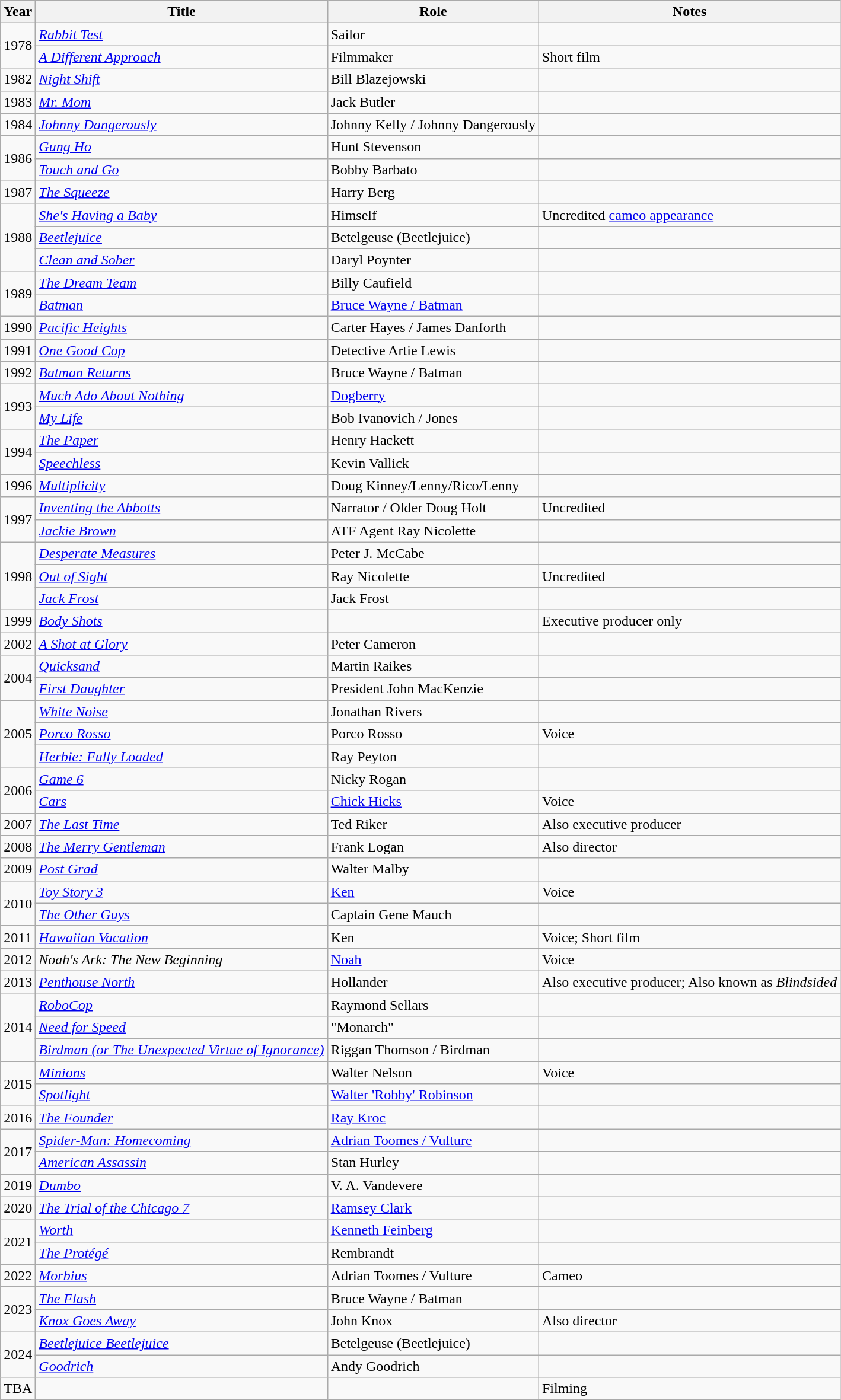<table class="wikitable sortable">
<tr>
<th>Year</th>
<th>Title</th>
<th>Role</th>
<th class="unsortable">Notes</th>
</tr>
<tr>
<td rowspan=2>1978</td>
<td><em><a href='#'>Rabbit Test</a></em></td>
<td>Sailor</td>
<td></td>
</tr>
<tr>
<td><em><a href='#'>A Different Approach</a></em></td>
<td>Filmmaker</td>
<td>Short film</td>
</tr>
<tr>
<td>1982</td>
<td><em><a href='#'>Night Shift</a></em></td>
<td>Bill Blazejowski</td>
<td></td>
</tr>
<tr>
<td>1983</td>
<td><em><a href='#'>Mr. Mom</a></em></td>
<td>Jack Butler</td>
<td></td>
</tr>
<tr>
<td>1984</td>
<td><em><a href='#'>Johnny Dangerously</a></em></td>
<td>Johnny Kelly / Johnny Dangerously</td>
<td></td>
</tr>
<tr>
<td rowspan=2>1986</td>
<td><em><a href='#'>Gung Ho</a></em></td>
<td>Hunt Stevenson</td>
<td></td>
</tr>
<tr>
<td><em><a href='#'>Touch and Go</a></em></td>
<td>Bobby Barbato</td>
<td></td>
</tr>
<tr>
<td>1987</td>
<td><em><a href='#'>The Squeeze</a></em></td>
<td>Harry Berg</td>
<td></td>
</tr>
<tr>
<td rowspan=3>1988</td>
<td><em><a href='#'>She's Having a Baby</a></em></td>
<td>Himself</td>
<td>Uncredited <a href='#'>cameo appearance</a></td>
</tr>
<tr>
<td><em><a href='#'>Beetlejuice</a></em></td>
<td>Betelgeuse (Beetlejuice)</td>
<td></td>
</tr>
<tr>
<td><em><a href='#'>Clean and Sober</a></em></td>
<td>Daryl Poynter</td>
<td></td>
</tr>
<tr>
<td rowspan=2>1989</td>
<td><em><a href='#'>The Dream Team</a></em></td>
<td>Billy Caufield</td>
<td></td>
</tr>
<tr>
<td><em><a href='#'>Batman</a></em></td>
<td><a href='#'>Bruce Wayne / Batman</a></td>
<td></td>
</tr>
<tr>
<td>1990</td>
<td><em><a href='#'>Pacific Heights</a></em></td>
<td>Carter Hayes / James Danforth</td>
<td></td>
</tr>
<tr>
<td>1991</td>
<td><em><a href='#'>One Good Cop</a></em></td>
<td>Detective Artie Lewis</td>
<td></td>
</tr>
<tr>
<td>1992</td>
<td><em><a href='#'>Batman Returns</a></em></td>
<td>Bruce Wayne / Batman</td>
<td></td>
</tr>
<tr>
<td rowspan=2>1993</td>
<td><em><a href='#'>Much Ado About Nothing</a></em></td>
<td><a href='#'>Dogberry</a></td>
<td></td>
</tr>
<tr>
<td><em><a href='#'>My Life</a></em></td>
<td>Bob Ivanovich / Jones</td>
<td></td>
</tr>
<tr>
<td rowspan=2>1994</td>
<td><em><a href='#'>The Paper</a></em></td>
<td>Henry Hackett</td>
<td></td>
</tr>
<tr>
<td><em><a href='#'>Speechless</a></em></td>
<td>Kevin Vallick</td>
<td></td>
</tr>
<tr>
<td>1996</td>
<td><em><a href='#'>Multiplicity</a></em></td>
<td>Doug Kinney/Lenny/Rico/Lenny</td>
<td></td>
</tr>
<tr>
<td rowspan=2>1997</td>
<td><em><a href='#'>Inventing the Abbotts</a></em></td>
<td>Narrator / Older Doug Holt</td>
<td>Uncredited</td>
</tr>
<tr>
<td><em><a href='#'>Jackie Brown</a></em></td>
<td>ATF Agent Ray Nicolette</td>
<td></td>
</tr>
<tr>
<td rowspan=3>1998</td>
<td><em><a href='#'>Desperate Measures</a></em></td>
<td>Peter J. McCabe</td>
<td></td>
</tr>
<tr>
<td><em><a href='#'>Out of Sight</a></em></td>
<td>Ray Nicolette</td>
<td>Uncredited</td>
</tr>
<tr>
<td><em><a href='#'>Jack Frost</a></em></td>
<td>Jack Frost</td>
<td></td>
</tr>
<tr>
<td>1999</td>
<td><em><a href='#'>Body Shots</a></em></td>
<td></td>
<td>Executive producer only</td>
</tr>
<tr>
<td>2002</td>
<td><em><a href='#'>A Shot at Glory</a></em></td>
<td>Peter Cameron</td>
<td></td>
</tr>
<tr>
<td rowspan=2>2004</td>
<td><em><a href='#'>Quicksand</a></em></td>
<td>Martin Raikes</td>
<td></td>
</tr>
<tr>
<td><em><a href='#'>First Daughter</a></em></td>
<td>President John MacKenzie</td>
<td></td>
</tr>
<tr>
<td rowspan=3>2005</td>
<td><em><a href='#'>White Noise</a></em></td>
<td>Jonathan Rivers</td>
<td></td>
</tr>
<tr>
<td><em><a href='#'>Porco Rosso</a></em></td>
<td>Porco Rosso</td>
<td>Voice</td>
</tr>
<tr>
<td><em><a href='#'>Herbie: Fully Loaded</a></em></td>
<td>Ray Peyton</td>
<td></td>
</tr>
<tr>
<td rowspan=2>2006</td>
<td><em><a href='#'>Game 6</a></em></td>
<td>Nicky Rogan</td>
<td></td>
</tr>
<tr>
<td><em><a href='#'>Cars</a></em></td>
<td><a href='#'>Chick Hicks</a></td>
<td>Voice</td>
</tr>
<tr>
<td>2007</td>
<td><em><a href='#'>The Last Time</a></em></td>
<td>Ted Riker</td>
<td>Also executive producer</td>
</tr>
<tr>
<td>2008</td>
<td><em><a href='#'>The Merry Gentleman</a></em></td>
<td>Frank Logan</td>
<td>Also director</td>
</tr>
<tr>
<td>2009</td>
<td><em><a href='#'>Post Grad</a></em></td>
<td>Walter Malby</td>
<td></td>
</tr>
<tr>
<td rowspan=2>2010</td>
<td><em><a href='#'>Toy Story 3</a></em></td>
<td><a href='#'>Ken</a></td>
<td>Voice</td>
</tr>
<tr>
<td><em><a href='#'>The Other Guys</a></em></td>
<td>Captain Gene Mauch</td>
<td></td>
</tr>
<tr>
<td>2011</td>
<td><em><a href='#'>Hawaiian Vacation</a></em></td>
<td>Ken</td>
<td>Voice; Short film</td>
</tr>
<tr>
<td>2012</td>
<td><em>Noah's Ark: The New Beginning</em></td>
<td><a href='#'>Noah</a></td>
<td>Voice</td>
</tr>
<tr>
<td>2013</td>
<td><em><a href='#'>Penthouse North</a></em></td>
<td>Hollander</td>
<td>Also executive producer; Also known as <em>Blindsided</em></td>
</tr>
<tr>
<td rowspan=3>2014</td>
<td><em><a href='#'>RoboCop</a></em></td>
<td>Raymond Sellars</td>
<td></td>
</tr>
<tr>
<td><em><a href='#'>Need for Speed</a></em></td>
<td>"Monarch"</td>
<td></td>
</tr>
<tr>
<td><em><a href='#'>Birdman (or The Unexpected Virtue of Ignorance)</a></em></td>
<td>Riggan Thomson / Birdman</td>
<td></td>
</tr>
<tr>
<td rowspan=2>2015</td>
<td><em><a href='#'>Minions</a></em></td>
<td>Walter Nelson</td>
<td>Voice</td>
</tr>
<tr>
<td><em><a href='#'>Spotlight</a></em></td>
<td><a href='#'>Walter 'Robby' Robinson</a></td>
<td></td>
</tr>
<tr>
<td>2016</td>
<td><em><a href='#'>The Founder</a></em></td>
<td><a href='#'>Ray Kroc</a></td>
<td></td>
</tr>
<tr>
<td rowspan="2">2017</td>
<td><em><a href='#'>Spider-Man: Homecoming</a></em></td>
<td><a href='#'>Adrian Toomes / Vulture</a></td>
<td></td>
</tr>
<tr>
<td><em><a href='#'>American Assassin</a></em></td>
<td>Stan Hurley</td>
<td></td>
</tr>
<tr>
<td>2019</td>
<td><em><a href='#'>Dumbo</a></em></td>
<td>V. A. Vandevere</td>
<td></td>
</tr>
<tr>
<td>2020</td>
<td><em><a href='#'>The Trial of the Chicago 7</a></em></td>
<td><a href='#'>Ramsey Clark</a></td>
<td></td>
</tr>
<tr>
<td rowspan=2>2021</td>
<td><em><a href='#'>Worth</a></em></td>
<td><a href='#'>Kenneth Feinberg</a></td>
<td></td>
</tr>
<tr>
<td><em><a href='#'>The Protégé</a></em></td>
<td>Rembrandt</td>
<td></td>
</tr>
<tr>
<td>2022</td>
<td><em><a href='#'>Morbius</a></em></td>
<td>Adrian Toomes / Vulture</td>
<td>Cameo</td>
</tr>
<tr>
<td rowspan=2>2023</td>
<td><em><a href='#'>The Flash</a></em></td>
<td>Bruce Wayne / Batman</td>
<td></td>
</tr>
<tr>
<td><em><a href='#'>Knox Goes Away</a></em></td>
<td>John Knox</td>
<td>Also director</td>
</tr>
<tr>
<td rowspan=2>2024</td>
<td><em><a href='#'>Beetlejuice Beetlejuice</a></em></td>
<td>Betelgeuse (Beetlejuice)</td>
<td></td>
</tr>
<tr>
<td><em><a href='#'>Goodrich</a></em></td>
<td>Andy Goodrich</td>
<td></td>
</tr>
<tr>
<td>TBA</td>
<td></td>
<td></td>
<td>Filming</td>
</tr>
</table>
